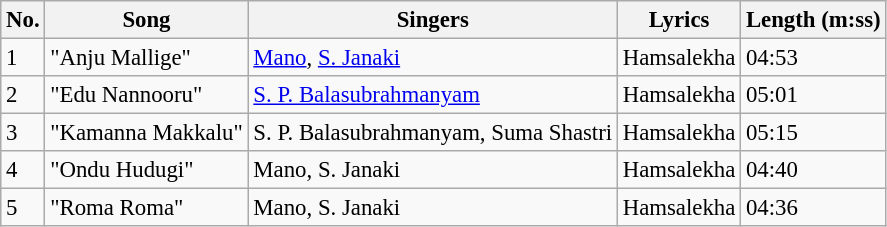<table class="wikitable" style="font-size:95%;">
<tr>
<th>No.</th>
<th>Song</th>
<th>Singers</th>
<th>Lyrics</th>
<th>Length (m:ss)</th>
</tr>
<tr>
<td>1</td>
<td>"Anju Mallige"</td>
<td><a href='#'>Mano</a>, <a href='#'>S. Janaki</a></td>
<td>Hamsalekha</td>
<td>04:53</td>
</tr>
<tr>
<td>2</td>
<td>"Edu Nannooru"</td>
<td><a href='#'>S. P. Balasubrahmanyam</a></td>
<td>Hamsalekha</td>
<td>05:01</td>
</tr>
<tr>
<td>3</td>
<td>"Kamanna Makkalu"</td>
<td>S. P. Balasubrahmanyam, Suma Shastri</td>
<td>Hamsalekha</td>
<td>05:15</td>
</tr>
<tr>
<td>4</td>
<td>"Ondu Hudugi"</td>
<td>Mano, S. Janaki</td>
<td>Hamsalekha</td>
<td>04:40</td>
</tr>
<tr>
<td>5</td>
<td>"Roma Roma"</td>
<td>Mano, S. Janaki</td>
<td>Hamsalekha</td>
<td>04:36</td>
</tr>
</table>
